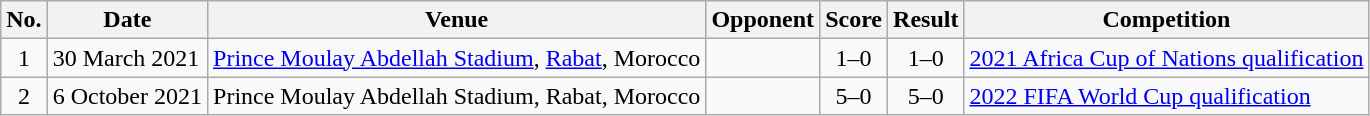<table class="wikitable">
<tr>
<th>No.</th>
<th>Date</th>
<th>Venue</th>
<th>Opponent</th>
<th>Score</th>
<th>Result</th>
<th>Competition</th>
</tr>
<tr>
<td align="center">1</td>
<td>30 March 2021</td>
<td><a href='#'>Prince Moulay Abdellah Stadium</a>, <a href='#'>Rabat</a>, Morocco</td>
<td></td>
<td align="center">1–0</td>
<td align="center">1–0</td>
<td><a href='#'>2021 Africa Cup of Nations qualification</a></td>
</tr>
<tr>
<td align="center">2</td>
<td>6 October 2021</td>
<td>Prince Moulay Abdellah Stadium, Rabat, Morocco</td>
<td></td>
<td align="center">5–0</td>
<td align="center">5–0</td>
<td><a href='#'>2022 FIFA World Cup qualification</a></td>
</tr>
</table>
